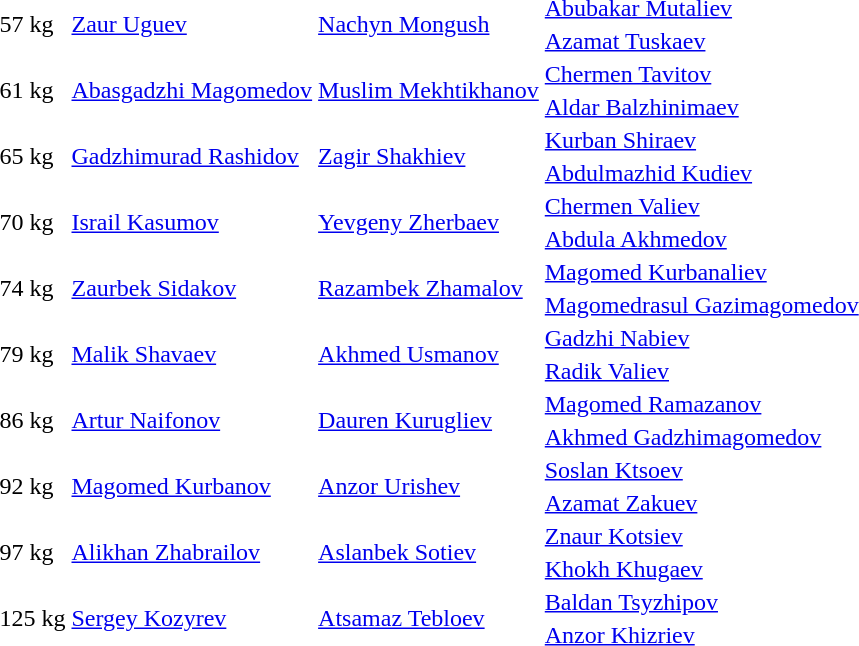<table>
<tr>
<td rowspan=2>57 kg<br></td>
<td rowspan=2> <a href='#'>Zaur Uguev</a></td>
<td rowspan=2> <a href='#'>Nachyn Mongush</a></td>
<td> <a href='#'>Abubakar Mutaliev</a></td>
</tr>
<tr>
<td> <a href='#'>Azamat Tuskaev</a></td>
</tr>
<tr>
<td rowspan=2>61 kg<br></td>
<td rowspan=2> <a href='#'>Abasgadzhi Magomedov</a></td>
<td rowspan=2> <a href='#'>Muslim Mekhtikhanov</a></td>
<td> <a href='#'>Chermen Tavitov</a></td>
</tr>
<tr>
<td> <a href='#'>Aldar Balzhinimaev</a></td>
</tr>
<tr>
<td rowspan=2>65 kg<br></td>
<td rowspan=2> <a href='#'>Gadzhimurad Rashidov</a></td>
<td rowspan=2> <a href='#'>Zagir Shakhiev</a></td>
<td> <a href='#'>Kurban Shiraev</a></td>
</tr>
<tr>
<td> <a href='#'>Abdulmazhid Kudiev</a></td>
</tr>
<tr>
<td rowspan=2>70 kg<br></td>
<td rowspan=2> <a href='#'>Israil Kasumov</a></td>
<td rowspan=2> <a href='#'>Yevgeny Zherbaev</a></td>
<td> <a href='#'>Chermen Valiev</a></td>
</tr>
<tr>
<td> <a href='#'>Abdula Akhmedov</a></td>
</tr>
<tr>
<td rowspan=2>74 kg<br></td>
<td rowspan=2> <a href='#'>Zaurbek Sidakov</a></td>
<td rowspan=2> <a href='#'>Razambek Zhamalov</a></td>
<td> <a href='#'>Magomed Kurbanaliev</a></td>
</tr>
<tr>
<td> <a href='#'>Magomedrasul Gazimagomedov</a></td>
</tr>
<tr>
<td rowspan=2>79 kg<br></td>
<td rowspan=2> <a href='#'>Malik Shavaev</a></td>
<td rowspan=2> <a href='#'>Akhmed Usmanov</a></td>
<td> <a href='#'>Gadzhi Nabiev</a></td>
</tr>
<tr>
<td> <a href='#'>Radik Valiev</a></td>
</tr>
<tr>
<td rowspan=2>86 kg<br></td>
<td rowspan=2> <a href='#'>Artur Naifonov</a></td>
<td rowspan=2> <a href='#'>Dauren Kurugliev</a></td>
<td> <a href='#'>Magomed Ramazanov</a></td>
</tr>
<tr>
<td> <a href='#'>Akhmed Gadzhimagomedov</a></td>
</tr>
<tr>
<td rowspan=2>92 kg<br></td>
<td rowspan=2> <a href='#'>Magomed Kurbanov</a></td>
<td rowspan=2> <a href='#'>Anzor Urishev</a></td>
<td> <a href='#'>Soslan Ktsoev</a></td>
</tr>
<tr>
<td> <a href='#'>Azamat Zakuev</a></td>
</tr>
<tr>
<td rowspan=2>97 kg<br></td>
<td rowspan=2> <a href='#'>Alikhan Zhabrailov</a></td>
<td rowspan=2> <a href='#'>Aslanbek Sotiev</a></td>
<td> <a href='#'>Znaur Kotsiev</a></td>
</tr>
<tr>
<td> <a href='#'>Khokh Khugaev</a></td>
</tr>
<tr>
<td rowspan=2>125 kg<br></td>
<td rowspan=2> <a href='#'>Sergey Kozyrev</a></td>
<td rowspan=2> <a href='#'>Atsamaz Tebloev</a></td>
<td> <a href='#'>Baldan Tsyzhipov</a></td>
</tr>
<tr>
<td> <a href='#'>Anzor Khizriev</a></td>
</tr>
</table>
